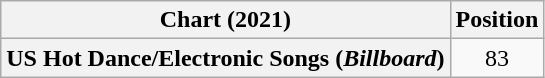<table class="wikitable plainrowheaders" style="text-align:center">
<tr>
<th scope="col">Chart (2021)</th>
<th scope="col">Position</th>
</tr>
<tr>
<th scope="row">US Hot Dance/Electronic Songs (<em>Billboard</em>)</th>
<td>83</td>
</tr>
</table>
